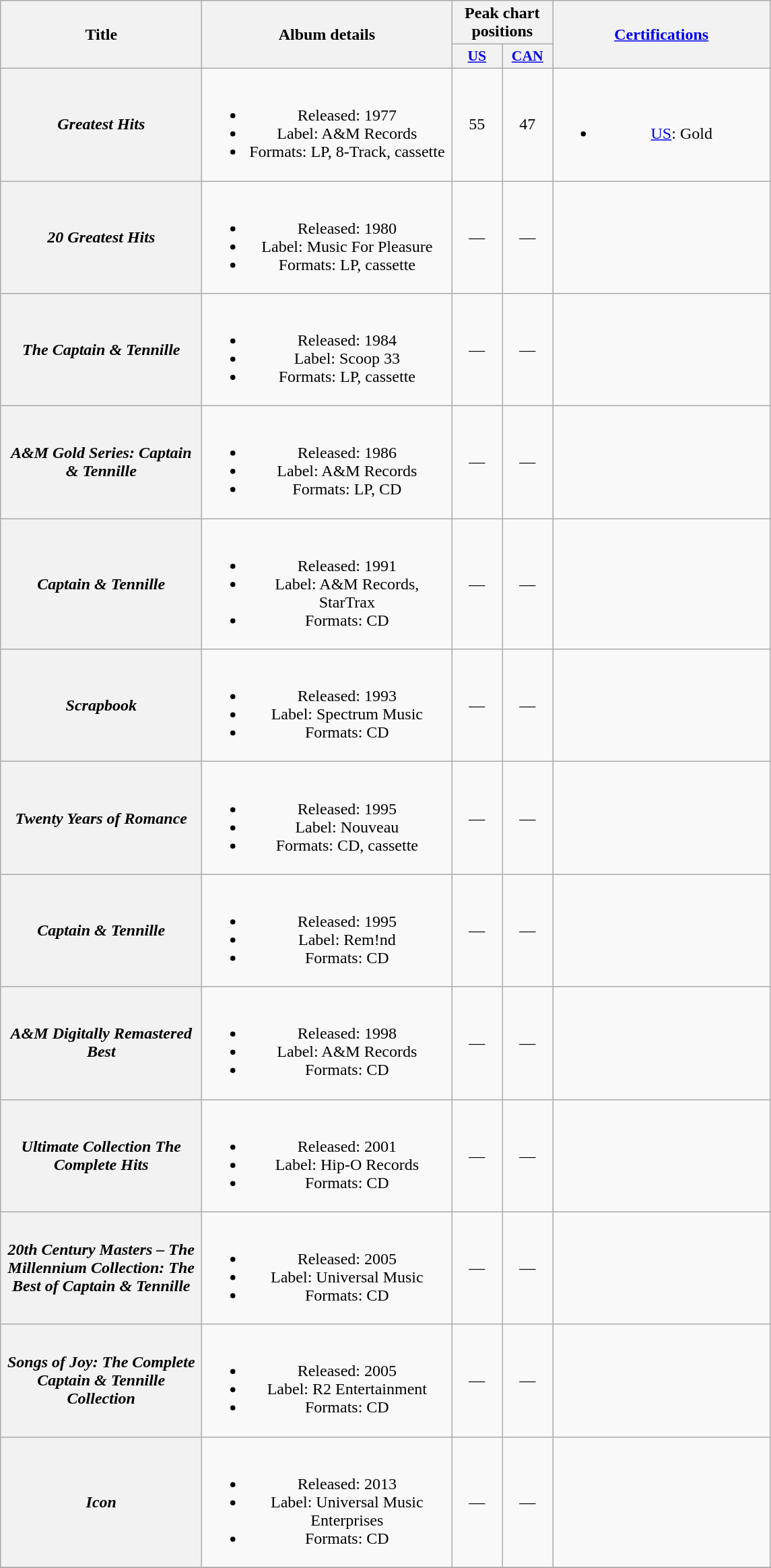<table class="wikitable plainrowheaders" style="text-align:center;" border="1">
<tr>
<th scope="col" rowspan="2" style="width:12em;">Title</th>
<th scope="col" rowspan="2" style="width:15em;">Album details</th>
<th scope="col" colspan="2">Peak chart positions</th>
<th scope="col" rowspan="2" style="width:13em;"><a href='#'>Certifications</a></th>
</tr>
<tr>
<th scope="col" style="width:3em;font-size:90%;"><a href='#'>US</a><br></th>
<th scope="col" style="width:3em;font-size:90%;"><a href='#'>CAN</a><br></th>
</tr>
<tr>
<th scope="row"><em>Greatest Hits</em></th>
<td><br><ul><li>Released: 1977</li><li>Label: A&M Records</li><li>Formats: LP, 8-Track, cassette</li></ul></td>
<td>55</td>
<td>47</td>
<td><br><ul><li><a href='#'>US</a>: Gold</li></ul></td>
</tr>
<tr>
<th scope="row"><em>20 Greatest Hits</em></th>
<td><br><ul><li>Released: 1980</li><li>Label: Music For Pleasure</li><li>Formats: LP, cassette</li></ul></td>
<td>—</td>
<td>—</td>
<td></td>
</tr>
<tr>
<th scope="row"><em>The Captain & Tennille</em></th>
<td><br><ul><li>Released: 1984</li><li>Label: Scoop 33</li><li>Formats: LP, cassette</li></ul></td>
<td>—</td>
<td>—</td>
<td></td>
</tr>
<tr>
<th scope="row"><em>A&M Gold Series: Captain & Tennille</em></th>
<td><br><ul><li>Released: 1986</li><li>Label: A&M Records</li><li>Formats: LP, CD</li></ul></td>
<td>—</td>
<td>—</td>
<td></td>
</tr>
<tr>
<th scope="row"><em>Captain & Tennille</em></th>
<td><br><ul><li>Released: 1991</li><li>Label: A&M Records, StarTrax</li><li>Formats: CD</li></ul></td>
<td>—</td>
<td>—</td>
<td></td>
</tr>
<tr>
<th scope="row"><em>Scrapbook</em></th>
<td><br><ul><li>Released: 1993</li><li>Label: Spectrum Music</li><li>Formats: CD</li></ul></td>
<td>—</td>
<td>—</td>
<td></td>
</tr>
<tr>
<th scope="row"><em>Twenty Years of Romance</em></th>
<td><br><ul><li>Released: 1995</li><li>Label: Nouveau</li><li>Formats: CD, cassette</li></ul></td>
<td>—</td>
<td>—</td>
<td></td>
</tr>
<tr>
<th scope="row"><em>Captain & Tennille</em></th>
<td><br><ul><li>Released: 1995</li><li>Label: Rem!nd</li><li>Formats: CD</li></ul></td>
<td>—</td>
<td>—</td>
<td></td>
</tr>
<tr>
<th scope="row"><em>A&M Digitally Remastered Best</em></th>
<td><br><ul><li>Released: 1998</li><li>Label: A&M Records</li><li>Formats: CD</li></ul></td>
<td>—</td>
<td>—</td>
<td></td>
</tr>
<tr>
<th scope="row"><em>Ultimate Collection The Complete Hits</em></th>
<td><br><ul><li>Released: 2001</li><li>Label: Hip-O Records</li><li>Formats: CD</li></ul></td>
<td>—</td>
<td>—</td>
<td></td>
</tr>
<tr>
<th scope="row"><em>20th Century Masters – The Millennium Collection: The Best of Captain & Tennille</em></th>
<td><br><ul><li>Released: 2005</li><li>Label: Universal Music</li><li>Formats: CD</li></ul></td>
<td>—</td>
<td>—</td>
<td></td>
</tr>
<tr>
<th scope="row"><em>Songs of Joy: The Complete Captain & Tennille Collection</em></th>
<td><br><ul><li>Released: 2005</li><li>Label: R2 Entertainment</li><li>Formats: CD</li></ul></td>
<td>—</td>
<td>—</td>
<td></td>
</tr>
<tr>
<th scope="row"><em>Icon</em></th>
<td><br><ul><li>Released: 2013</li><li>Label: Universal Music Enterprises</li><li>Formats: CD</li></ul></td>
<td>—</td>
<td>—</td>
<td></td>
</tr>
<tr>
</tr>
</table>
